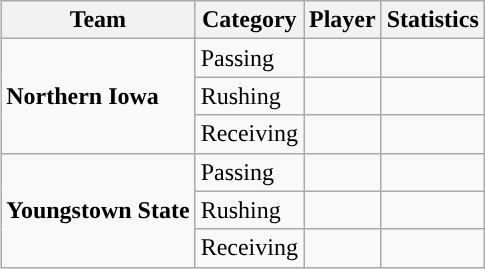<table class="wikitable" style="float: right;">
<tr>
<th>Team</th>
<th>Category</th>
<th>Player</th>
<th>Statistics</th>
</tr>
<tr>
<td rowspan=3><strong>Northern Iowa</strong></td>
<td>Passing</td>
<td></td>
<td></td>
</tr>
<tr>
<td>Rushing</td>
<td></td>
<td></td>
</tr>
<tr>
<td>Receiving</td>
<td></td>
<td></td>
</tr>
<tr>
<td rowspan=3><strong>Youngstown State</strong></td>
<td>Passing</td>
<td></td>
<td></td>
</tr>
<tr>
<td>Rushing</td>
<td></td>
<td></td>
</tr>
<tr>
<td>Receiving</td>
<td></td>
<td></td>
</tr>
</table>
